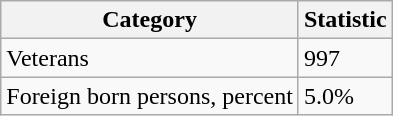<table class="wikitable mw-collapsible">
<tr>
<th>Category</th>
<th>Statistic</th>
</tr>
<tr>
<td>Veterans</td>
<td>997</td>
</tr>
<tr>
<td>Foreign born persons, percent</td>
<td>5.0%</td>
</tr>
</table>
